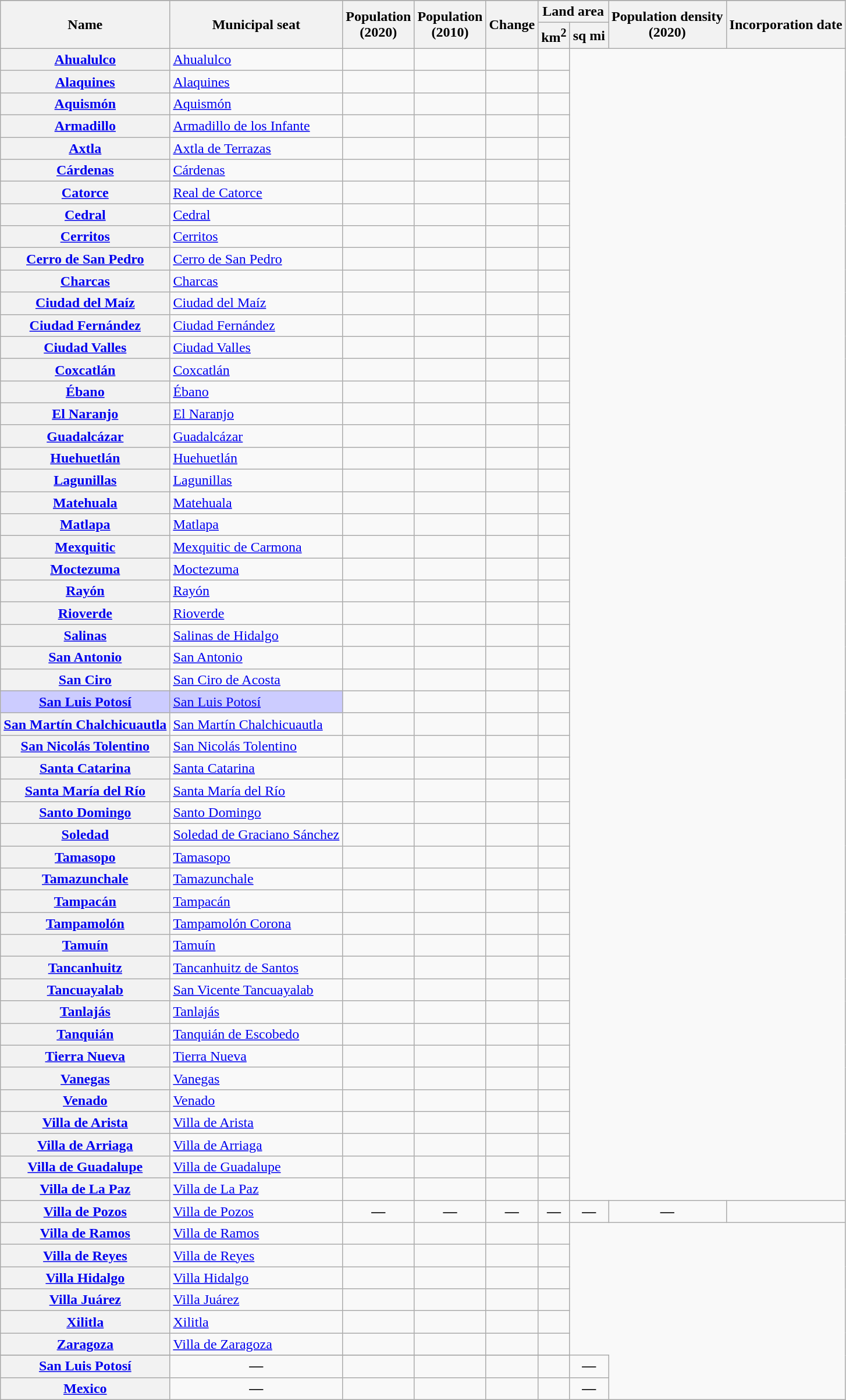<table class="wikitable sortable" style="text-align:right;">
<tr>
</tr>
<tr>
<th scope="col"  rowspan=2>Name</th>
<th scope="col"  rowspan=2>Municipal seat</th>
<th scope="col"  rowspan=2>Population<br>(2020)</th>
<th scope="col"  rowspan=2>Population<br>(2010)</th>
<th scope="col"  rowspan=2>Change</th>
<th scope="col" data-sort-type="number"  colspan=2>Land area</th>
<th scope="col" data-sort-type="number"  rowspan=2>Population density<br>(2020)</th>
<th scope="col"  rowspan=2>Incorporation date</th>
</tr>
<tr>
<th scope="col">km<sup>2</sup></th>
<th scope="col">sq mi</th>
</tr>
<tr>
<th scope="row" align="left"><a href='#'>Ahualulco</a></th>
<td align=left><a href='#'>Ahualulco</a></td>
<td></td>
<td></td>
<td></td>
<td></td>
</tr>
<tr>
<th scope="row" align="left"><a href='#'>Alaquines</a></th>
<td align=left><a href='#'>Alaquines</a></td>
<td></td>
<td></td>
<td></td>
<td></td>
</tr>
<tr>
<th scope="row" align="left"><a href='#'>Aquismón</a></th>
<td align=left><a href='#'>Aquismón</a></td>
<td></td>
<td></td>
<td></td>
<td></td>
</tr>
<tr>
<th scope="row" align="left"><a href='#'>Armadillo</a></th>
<td align=left><a href='#'>Armadillo de los Infante</a></td>
<td></td>
<td></td>
<td></td>
<td></td>
</tr>
<tr>
<th scope="row" align="left"><a href='#'>Axtla</a></th>
<td align=left><a href='#'>Axtla de Terrazas</a></td>
<td></td>
<td></td>
<td></td>
<td></td>
</tr>
<tr>
<th scope="row" align="left"><a href='#'>Cárdenas</a></th>
<td align=left><a href='#'>Cárdenas</a></td>
<td></td>
<td></td>
<td></td>
<td></td>
</tr>
<tr>
<th scope="row" align="left"><a href='#'>Catorce</a></th>
<td align=left><a href='#'>Real de Catorce</a></td>
<td></td>
<td></td>
<td></td>
<td></td>
</tr>
<tr>
<th scope="row" align="left"><a href='#'>Cedral</a></th>
<td align=left><a href='#'>Cedral</a></td>
<td></td>
<td></td>
<td></td>
<td></td>
</tr>
<tr>
<th scope="row" align="left"><a href='#'>Cerritos</a></th>
<td align=left><a href='#'>Cerritos</a></td>
<td></td>
<td></td>
<td></td>
<td></td>
</tr>
<tr>
<th scope="row" align="left"><a href='#'>Cerro de San Pedro</a></th>
<td align=left><a href='#'>Cerro de San Pedro</a></td>
<td></td>
<td></td>
<td></td>
<td></td>
</tr>
<tr>
<th scope="row" align="left"><a href='#'>Charcas</a></th>
<td align=left><a href='#'>Charcas</a></td>
<td></td>
<td></td>
<td></td>
<td></td>
</tr>
<tr>
<th scope="row" align="left"><a href='#'>Ciudad del Maíz</a></th>
<td align=left><a href='#'>Ciudad del Maíz</a></td>
<td></td>
<td></td>
<td></td>
<td></td>
</tr>
<tr>
<th scope="row" align="left"><a href='#'>Ciudad Fernández</a> </th>
<td align=left><a href='#'>Ciudad Fernández</a></td>
<td></td>
<td></td>
<td></td>
<td></td>
</tr>
<tr>
<th scope="row" align="left"><a href='#'>Ciudad Valles</a></th>
<td align=left><a href='#'>Ciudad Valles</a></td>
<td></td>
<td></td>
<td></td>
<td></td>
</tr>
<tr>
<th scope="row" align="left"><a href='#'>Coxcatlán</a></th>
<td align=left><a href='#'>Coxcatlán</a></td>
<td></td>
<td></td>
<td></td>
<td></td>
</tr>
<tr>
<th scope="row" align="left"><a href='#'>Ébano</a></th>
<td align=left><a href='#'>Ébano</a></td>
<td></td>
<td></td>
<td></td>
<td></td>
</tr>
<tr>
<th scope="row" align="left"><a href='#'>El Naranjo</a></th>
<td align=left><a href='#'>El Naranjo</a></td>
<td></td>
<td></td>
<td></td>
<td></td>
</tr>
<tr>
<th scope="row" align="left"><a href='#'>Guadalcázar</a></th>
<td align=left><a href='#'>Guadalcázar</a></td>
<td></td>
<td></td>
<td></td>
<td></td>
</tr>
<tr>
<th scope="row" align="left"><a href='#'>Huehuetlán</a></th>
<td align=left><a href='#'>Huehuetlán</a></td>
<td></td>
<td></td>
<td></td>
<td></td>
</tr>
<tr>
<th scope="row" align="left"><a href='#'>Lagunillas</a></th>
<td align=left><a href='#'>Lagunillas</a></td>
<td></td>
<td></td>
<td></td>
<td></td>
</tr>
<tr>
<th scope="row" align="left"><a href='#'>Matehuala</a></th>
<td align=left><a href='#'>Matehuala</a></td>
<td></td>
<td></td>
<td></td>
<td></td>
</tr>
<tr>
<th scope="row" align="left"><a href='#'>Matlapa</a></th>
<td align=left><a href='#'>Matlapa</a></td>
<td></td>
<td></td>
<td></td>
<td></td>
</tr>
<tr>
<th scope="row" align="left"><a href='#'>Mexquitic</a></th>
<td align=left><a href='#'>Mexquitic de Carmona</a></td>
<td></td>
<td></td>
<td></td>
<td></td>
</tr>
<tr>
<th scope="row" align="left"><a href='#'>Moctezuma</a></th>
<td align=left><a href='#'>Moctezuma</a></td>
<td></td>
<td></td>
<td></td>
<td></td>
</tr>
<tr>
<th scope="row" align="left"><a href='#'>Rayón</a></th>
<td align=left><a href='#'>Rayón</a></td>
<td></td>
<td></td>
<td></td>
<td></td>
</tr>
<tr>
<th scope="row" align="left"><a href='#'>Rioverde</a></th>
<td align=left><a href='#'>Rioverde</a></td>
<td></td>
<td></td>
<td></td>
<td></td>
</tr>
<tr>
<th scope="row" align="left"><a href='#'>Salinas</a></th>
<td align=left><a href='#'>Salinas de Hidalgo</a></td>
<td></td>
<td></td>
<td></td>
<td></td>
</tr>
<tr>
<th scope="row" align="left"><a href='#'>San Antonio</a></th>
<td align=left><a href='#'>San Antonio</a></td>
<td></td>
<td></td>
<td></td>
<td></td>
</tr>
<tr>
<th scope="row" align="left"><a href='#'>San Ciro</a></th>
<td align=left><a href='#'>San Ciro de Acosta</a></td>
<td></td>
<td></td>
<td></td>
<td></td>
</tr>
<tr>
<th scope="row" align="left" style="background:#CCF;"><a href='#'>San Luis Potosí</a></th>
<td align=left style="background:#CCF;"><a href='#'>San Luis Potosí</a></td>
<td></td>
<td></td>
<td></td>
<td></td>
</tr>
<tr>
<th scope="row" align="left"><a href='#'>San Martín Chalchicuautla</a></th>
<td align=left><a href='#'>San Martín Chalchicuautla</a></td>
<td></td>
<td></td>
<td></td>
<td></td>
</tr>
<tr>
<th scope="row" align="left"><a href='#'>San Nicolás Tolentino</a></th>
<td align=left><a href='#'>San Nicolás Tolentino</a></td>
<td></td>
<td></td>
<td></td>
<td></td>
</tr>
<tr>
<th scope="row" align="left"><a href='#'>Santa Catarina</a></th>
<td align=left><a href='#'>Santa Catarina</a></td>
<td></td>
<td></td>
<td></td>
<td></td>
</tr>
<tr>
<th scope="row" align="left"><a href='#'>Santa María del Río</a></th>
<td align=left><a href='#'>Santa María del Río</a></td>
<td></td>
<td></td>
<td></td>
<td></td>
</tr>
<tr>
<th scope="row" align="left"><a href='#'>Santo Domingo</a></th>
<td align=left><a href='#'>Santo Domingo</a></td>
<td></td>
<td></td>
<td></td>
<td></td>
</tr>
<tr>
<th scope="row" align="left"><a href='#'>Soledad</a></th>
<td align=left><a href='#'>Soledad de Graciano Sánchez</a></td>
<td></td>
<td></td>
<td></td>
<td></td>
</tr>
<tr>
<th scope="row" align="left"><a href='#'>Tamasopo</a></th>
<td align=left><a href='#'>Tamasopo</a></td>
<td></td>
<td></td>
<td></td>
<td></td>
</tr>
<tr>
<th scope="row" align="left"><a href='#'>Tamazunchale</a></th>
<td align=left><a href='#'>Tamazunchale</a></td>
<td></td>
<td></td>
<td></td>
<td></td>
</tr>
<tr>
<th scope="row" align="left"><a href='#'>Tampacán</a></th>
<td align=left><a href='#'>Tampacán</a></td>
<td></td>
<td></td>
<td></td>
<td></td>
</tr>
<tr>
<th scope="row" align="left"><a href='#'>Tampamolón</a></th>
<td align=left><a href='#'>Tampamolón Corona</a></td>
<td></td>
<td></td>
<td></td>
<td></td>
</tr>
<tr>
<th scope="row" align="left"><a href='#'>Tamuín</a></th>
<td align=left><a href='#'>Tamuín</a></td>
<td></td>
<td></td>
<td></td>
<td></td>
</tr>
<tr>
<th scope="row" align="left"><a href='#'>Tancanhuitz</a></th>
<td align=left><a href='#'>Tancanhuitz de Santos</a></td>
<td></td>
<td></td>
<td></td>
<td></td>
</tr>
<tr>
<th scope="row" align="left"><a href='#'>Tancuayalab</a></th>
<td align=left><a href='#'>San Vicente Tancuayalab</a></td>
<td></td>
<td></td>
<td></td>
<td></td>
</tr>
<tr>
<th scope="row" align="left"><a href='#'>Tanlajás</a></th>
<td align=left><a href='#'>Tanlajás</a></td>
<td></td>
<td></td>
<td></td>
<td></td>
</tr>
<tr>
<th scope="row" align="left"><a href='#'>Tanquián</a></th>
<td align=left><a href='#'>Tanquián de Escobedo</a></td>
<td></td>
<td></td>
<td></td>
<td></td>
</tr>
<tr>
<th scope="row" align="left"><a href='#'>Tierra Nueva</a></th>
<td align=left><a href='#'>Tierra Nueva</a></td>
<td></td>
<td></td>
<td></td>
<td></td>
</tr>
<tr>
<th scope="row" align="left"><a href='#'>Vanegas</a></th>
<td align=left><a href='#'>Vanegas</a></td>
<td></td>
<td></td>
<td></td>
<td></td>
</tr>
<tr>
<th scope="row" align="left"><a href='#'>Venado</a></th>
<td align=left><a href='#'>Venado</a></td>
<td></td>
<td></td>
<td></td>
<td></td>
</tr>
<tr>
<th scope="row" align="left"><a href='#'>Villa de Arista</a></th>
<td align=left><a href='#'>Villa de Arista</a></td>
<td></td>
<td></td>
<td></td>
<td></td>
</tr>
<tr>
<th scope="row" align="left"><a href='#'>Villa de Arriaga</a></th>
<td align=left><a href='#'>Villa de Arriaga</a></td>
<td></td>
<td></td>
<td></td>
<td></td>
</tr>
<tr>
<th scope="row" align="left"><a href='#'>Villa de Guadalupe</a></th>
<td align=left><a href='#'>Villa de Guadalupe</a></td>
<td></td>
<td></td>
<td></td>
<td></td>
</tr>
<tr>
<th scope="row" align="left"><a href='#'>Villa de La Paz</a></th>
<td align=left><a href='#'>Villa de La Paz</a></td>
<td></td>
<td></td>
<td></td>
<td></td>
</tr>
<tr>
<th scope="row" align="left"><a href='#'>Villa de Pozos</a></th>
<td align=left><a href='#'>Villa de Pozos</a></td>
<td align=center><strong>—</strong></td>
<td align=center><strong>—</strong></td>
<td align=center><strong>—</strong></td>
<td align=center><strong>—</strong></td>
<td align=center><strong>—</strong></td>
<td align=center><strong>—</strong></td>
<td></td>
</tr>
<tr>
<th scope="row" align="left"><a href='#'>Villa de Ramos</a></th>
<td align=left><a href='#'>Villa de Ramos</a></td>
<td></td>
<td></td>
<td></td>
<td></td>
</tr>
<tr>
<th scope="row" align="left"><a href='#'>Villa de Reyes</a></th>
<td align=left><a href='#'>Villa de Reyes</a></td>
<td></td>
<td></td>
<td></td>
<td></td>
</tr>
<tr>
<th scope="row" align="left"><a href='#'>Villa Hidalgo</a></th>
<td align=left><a href='#'>Villa Hidalgo</a></td>
<td></td>
<td></td>
<td></td>
<td></td>
</tr>
<tr>
<th scope="row" align="left"><a href='#'>Villa Juárez</a></th>
<td align=left><a href='#'>Villa Juárez</a></td>
<td></td>
<td></td>
<td></td>
<td></td>
</tr>
<tr>
<th scope="row" align="left"><a href='#'>Xilitla</a></th>
<td align=left><a href='#'>Xilitla</a></td>
<td></td>
<td></td>
<td></td>
<td></td>
</tr>
<tr>
<th scope="row" align="left"><a href='#'>Zaragoza</a></th>
<td align=left><a href='#'>Villa de Zaragoza</a></td>
<td></td>
<td></td>
<td></td>
<td></td>
</tr>
<tr>
</tr>
<tr class="sortbottom" style="text-align:center;" style="background: #f2f2f2;">
<th scope="row" align="left"><strong><a href='#'>San Luis Potosí</a></strong></th>
<td><strong>—</strong></td>
<td></td>
<td><strong></strong></td>
<td><strong></strong></td>
<td align="right"><strong></strong></td>
<td><strong>—</strong></td>
</tr>
<tr class="sortbottom" style="text-align:center;" style="background: #f2f2f2;">
<th scope="row" align="left"><strong><a href='#'>Mexico</a></strong></th>
<td><strong>—</strong></td>
<td></td>
<td><strong></strong></td>
<td><strong></strong></td>
<td align="right"><strong></strong></td>
<td><strong>—</strong></td>
</tr>
</table>
